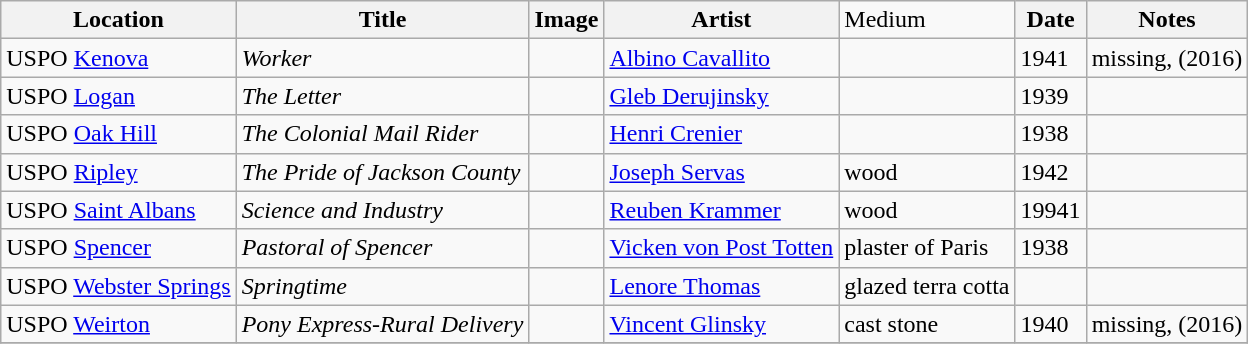<table class="wikitable sortable">
<tr>
<th>Location</th>
<th>Title</th>
<th>Image</th>
<th>Artist</th>
<td>Medium</td>
<th>Date</th>
<th>Notes</th>
</tr>
<tr>
<td>USPO <a href='#'>Kenova</a></td>
<td><em>Worker</em></td>
<td></td>
<td><a href='#'>Albino Cavallito</a></td>
<td></td>
<td>1941</td>
<td>missing, (2016)</td>
</tr>
<tr>
<td>USPO <a href='#'>Logan</a></td>
<td><em>The Letter</em></td>
<td></td>
<td><a href='#'>Gleb Derujinsky</a></td>
<td></td>
<td>1939</td>
<td></td>
</tr>
<tr>
<td>USPO <a href='#'>Oak Hill</a></td>
<td><em>The Colonial Mail Rider</em></td>
<td></td>
<td><a href='#'>Henri Crenier</a></td>
<td></td>
<td>1938</td>
<td></td>
</tr>
<tr>
<td>USPO <a href='#'>Ripley</a></td>
<td><em>The Pride of Jackson County</em></td>
<td></td>
<td><a href='#'>Joseph Servas</a></td>
<td>wood</td>
<td>1942</td>
<td></td>
</tr>
<tr>
<td>USPO <a href='#'>Saint Albans</a></td>
<td><em>Science and Industry</em></td>
<td></td>
<td><a href='#'>Reuben Krammer</a></td>
<td>wood</td>
<td>19941</td>
<td></td>
</tr>
<tr>
<td>USPO <a href='#'>Spencer</a></td>
<td><em>Pastoral of Spencer</em></td>
<td></td>
<td><a href='#'>Vicken von Post Totten</a></td>
<td>plaster of Paris</td>
<td>1938</td>
<td></td>
</tr>
<tr>
<td>USPO <a href='#'>Webster Springs</a></td>
<td><em>Springtime</em></td>
<td></td>
<td><a href='#'>Lenore Thomas</a></td>
<td>glazed terra cotta</td>
<td></td>
<td></td>
</tr>
<tr>
<td>USPO <a href='#'>Weirton</a></td>
<td><em>Pony Express-Rural Delivery</em></td>
<td></td>
<td><a href='#'>Vincent Glinsky</a></td>
<td>cast stone</td>
<td>1940</td>
<td>missing, (2016)</td>
</tr>
<tr>
</tr>
</table>
